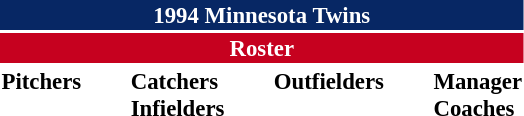<table class="toccolours" style="font-size: 95%;">
<tr>
<th colspan="10" style="background-color: #072764; color: #FFFFFF; text-align: center;">1994 Minnesota Twins</th>
</tr>
<tr>
<td colspan="10" style="background-color: #c6011f; color: white; text-align: center;"><strong>Roster</strong></td>
</tr>
<tr>
<td valign="top"><strong>Pitchers</strong><br>














</td>
<td width="25px"></td>
<td valign="top"><strong>Catchers</strong><br>

<strong>Infielders</strong>








</td>
<td width="25px"></td>
<td valign="top"><strong>Outfielders</strong><br>




</td>
<td width="25px"></td>
<td valign="top"><strong>Manager</strong><br>
<strong>Coaches</strong>




</td>
</tr>
<tr>
</tr>
</table>
